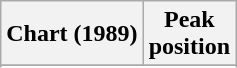<table class="wikitable sortable plainrowheaders" style="text-align:center;">
<tr>
<th scope="col">Chart (1989)</th>
<th scope="col">Peak<br>position</th>
</tr>
<tr>
</tr>
<tr>
</tr>
<tr>
</tr>
<tr>
</tr>
</table>
